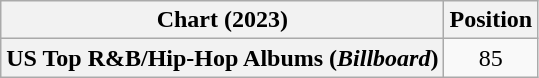<table class="wikitable plainrowheaders" style="text-align:center">
<tr>
<th scope="col">Chart (2023)</th>
<th scope="col">Position</th>
</tr>
<tr>
<th scope="row">US Top R&B/Hip-Hop Albums (<em>Billboard</em>)</th>
<td>85</td>
</tr>
</table>
